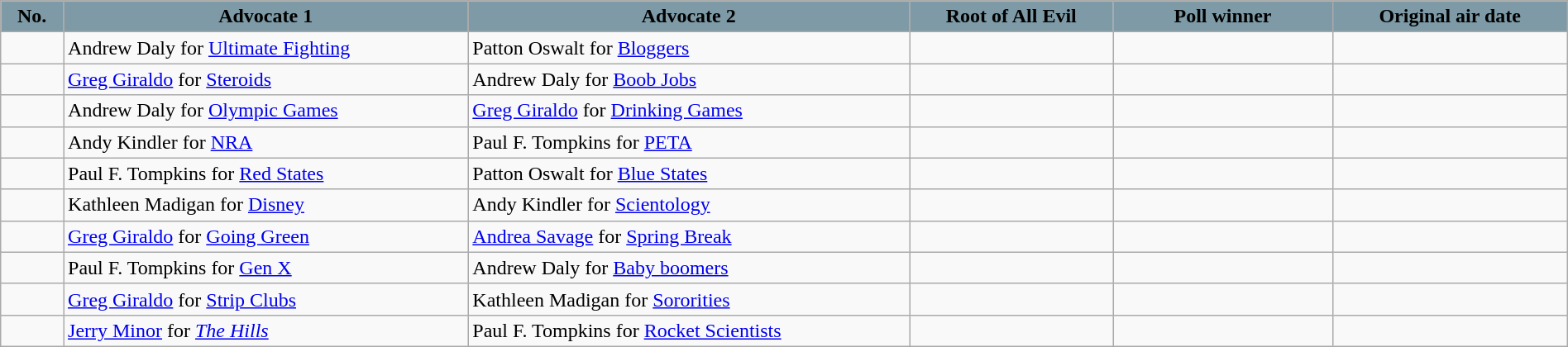<table class="wikitable" style="width:100%;">
<tr>
<th style="background-color: #7D9AA6"  width="4%"><abbr>No.</abbr></th>
<th style="background-color: #7D9AA6">Advocate  1</th>
<th style="background-color: #7D9AA6">Advocate  2</th>
<th style="background-color: #7D9AA6"  width="13%">Root of All Evil</th>
<th style="background-color: #7D9AA6"  width="14%">Poll winner</th>
<th style="background-color: #7D9AA6"  width="15%">Original air date</th>
</tr>
<tr>
<td style="background-color: #"></td>
<td style="background-color: #">Andrew Daly for <a href='#'>Ultimate Fighting</a></td>
<td style="background-color: #">Patton Oswalt for <a href='#'>Bloggers</a></td>
<td style="background-color: #"></td>
<td style="background-color: #"></td>
<td style="background-color: #"></td>
</tr>
<tr>
<td></td>
<td><a href='#'>Greg Giraldo</a> for <a href='#'>Steroids</a></td>
<td>Andrew Daly for <a href='#'>Boob Jobs</a></td>
<td></td>
<td></td>
<td></td>
</tr>
<tr>
<td style="background-color: #"></td>
<td style="background-color: #">Andrew Daly for <a href='#'>Olympic Games</a></td>
<td style="background-color: #"><a href='#'>Greg Giraldo</a> for <a href='#'>Drinking Games</a></td>
<td style="background-color: #"></td>
<td style="background-color: #"></td>
<td style="background-color: #"></td>
</tr>
<tr>
<td></td>
<td>Andy Kindler for <a href='#'>NRA</a></td>
<td>Paul F. Tompkins for <a href='#'>PETA</a></td>
<td></td>
<td></td>
<td></td>
</tr>
<tr>
<td style="background-color: #"></td>
<td style="background-color: #">Paul F. Tompkins for <a href='#'>Red States</a></td>
<td style="background-color: #">Patton Oswalt for <a href='#'>Blue States</a></td>
<td style="background-color: #"></td>
<td style="background-color: #"></td>
<td style="background-color: #"></td>
</tr>
<tr>
<td></td>
<td>Kathleen Madigan for <a href='#'>Disney</a></td>
<td>Andy Kindler for <a href='#'>Scientology</a></td>
<td></td>
<td></td>
<td></td>
</tr>
<tr>
<td style="background-color: #"></td>
<td style="background-color: #"><a href='#'>Greg Giraldo</a> for <a href='#'>Going Green</a></td>
<td style="background-color: #"><a href='#'>Andrea Savage</a> for <a href='#'>Spring Break</a></td>
<td style="background-color: #"></td>
<td style="background-color: #"></td>
<td style="background-color: #"></td>
</tr>
<tr>
<td></td>
<td>Paul F. Tompkins for <a href='#'>Gen X</a></td>
<td>Andrew Daly for <a href='#'>Baby boomers</a></td>
<td></td>
<td></td>
<td></td>
</tr>
<tr>
<td style="background-color: #"></td>
<td style="background-color: #"><a href='#'>Greg Giraldo</a> for <a href='#'>Strip Clubs</a></td>
<td style="background-color: #">Kathleen Madigan for <a href='#'>Sororities</a></td>
<td style="background-color: #"></td>
<td style="background-color: #"></td>
<td style="background-color: #"></td>
</tr>
<tr>
<td></td>
<td><a href='#'>Jerry Minor</a> for <em><a href='#'>The Hills</a></em></td>
<td>Paul F. Tompkins for <a href='#'>Rocket Scientists</a></td>
<td></td>
<td></td>
<td></td>
</tr>
</table>
